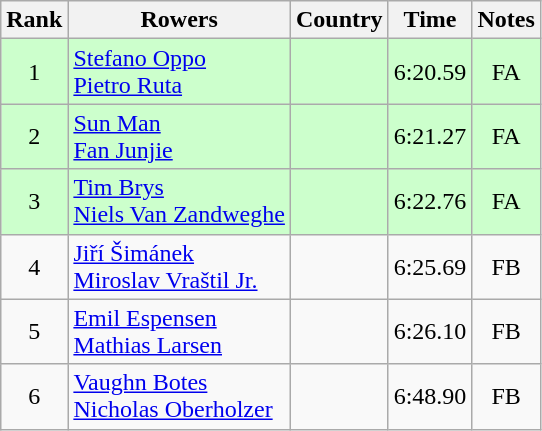<table class="wikitable" style="text-align:center">
<tr>
<th>Rank</th>
<th>Rowers</th>
<th>Country</th>
<th>Time</th>
<th>Notes</th>
</tr>
<tr bgcolor=ccffcc>
<td>1</td>
<td align="left"><a href='#'>Stefano Oppo</a><br><a href='#'>Pietro Ruta</a></td>
<td align="left"></td>
<td>6:20.59</td>
<td>FA</td>
</tr>
<tr bgcolor=ccffcc>
<td>2</td>
<td align="left"><a href='#'>Sun Man</a><br><a href='#'>Fan Junjie</a></td>
<td align="left"></td>
<td>6:21.27</td>
<td>FA</td>
</tr>
<tr bgcolor=ccffcc>
<td>3</td>
<td align="left"><a href='#'>Tim Brys</a><br><a href='#'>Niels Van Zandweghe</a></td>
<td align="left"></td>
<td>6:22.76</td>
<td>FA</td>
</tr>
<tr>
<td>4</td>
<td align="left"><a href='#'>Jiří Šimánek</a><br><a href='#'>Miroslav Vraštil Jr.</a></td>
<td align="left"></td>
<td>6:25.69</td>
<td>FB</td>
</tr>
<tr>
<td>5</td>
<td align="left"><a href='#'>Emil Espensen</a><br><a href='#'>Mathias Larsen</a></td>
<td align="left"></td>
<td>6:26.10</td>
<td>FB</td>
</tr>
<tr>
<td>6</td>
<td align="left"><a href='#'>Vaughn Botes</a><br><a href='#'>Nicholas Oberholzer</a></td>
<td align="left"></td>
<td>6:48.90</td>
<td>FB</td>
</tr>
</table>
